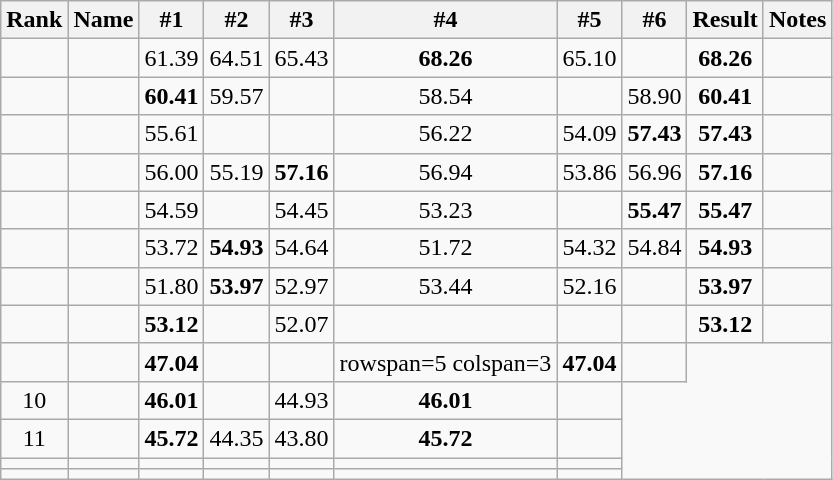<table class="wikitable sortable" style="text-align:center">
<tr>
<th>Rank</th>
<th>Name</th>
<th>#1</th>
<th>#2</th>
<th>#3</th>
<th>#4</th>
<th>#5</th>
<th>#6</th>
<th>Result</th>
<th>Notes</th>
</tr>
<tr>
<td></td>
<td align="left"></td>
<td>61.39</td>
<td>64.51</td>
<td>65.43</td>
<td><strong>68.26</strong></td>
<td>65.10</td>
<td></td>
<td><strong>68.26</strong></td>
<td><strong></strong></td>
</tr>
<tr>
<td></td>
<td align="left"></td>
<td><strong>60.41</strong></td>
<td>59.57</td>
<td></td>
<td>58.54</td>
<td></td>
<td>58.90</td>
<td><strong>60.41</strong></td>
<td></td>
</tr>
<tr>
<td></td>
<td align="left"></td>
<td>55.61</td>
<td></td>
<td></td>
<td>56.22</td>
<td>54.09</td>
<td><strong>57.43</strong></td>
<td><strong>57.43</strong></td>
<td></td>
</tr>
<tr>
<td></td>
<td align="left"></td>
<td>56.00</td>
<td>55.19</td>
<td><strong>57.16</strong></td>
<td>56.94</td>
<td>53.86</td>
<td>56.96</td>
<td><strong>57.16</strong></td>
<td></td>
</tr>
<tr>
<td></td>
<td align="left"></td>
<td>54.59</td>
<td></td>
<td>54.45</td>
<td>53.23</td>
<td></td>
<td><strong>55.47</strong></td>
<td><strong>55.47</strong></td>
<td></td>
</tr>
<tr>
<td></td>
<td align="left"></td>
<td>53.72</td>
<td><strong>54.93</strong></td>
<td>54.64</td>
<td>51.72</td>
<td>54.32</td>
<td>54.84</td>
<td><strong>54.93</strong></td>
<td></td>
</tr>
<tr>
<td></td>
<td align="left"></td>
<td>51.80</td>
<td><strong>53.97</strong></td>
<td>52.97</td>
<td>53.44</td>
<td>52.16</td>
<td></td>
<td><strong>53.97</strong></td>
<td></td>
</tr>
<tr>
<td></td>
<td align="left"></td>
<td><strong>53.12</strong></td>
<td></td>
<td>52.07</td>
<td></td>
<td></td>
<td></td>
<td><strong>53.12</strong></td>
<td></td>
</tr>
<tr>
<td></td>
<td align="left"></td>
<td><strong>47.04</strong></td>
<td></td>
<td></td>
<td>rowspan=5 colspan=3 </td>
<td><strong>47.04</strong></td>
<td></td>
</tr>
<tr>
<td>10</td>
<td align="left"></td>
<td><strong>46.01</strong></td>
<td></td>
<td>44.93</td>
<td><strong>46.01</strong></td>
<td></td>
</tr>
<tr>
<td>11</td>
<td align="left"></td>
<td><strong>45.72</strong></td>
<td>44.35</td>
<td>43.80</td>
<td><strong>45.72</strong></td>
<td></td>
</tr>
<tr>
<td></td>
<td align="left"></td>
<td></td>
<td></td>
<td></td>
<td><strong></strong></td>
<td></td>
</tr>
<tr>
<td></td>
<td align="left"></td>
<td></td>
<td></td>
<td></td>
<td><strong></strong></td>
<td></td>
</tr>
</table>
